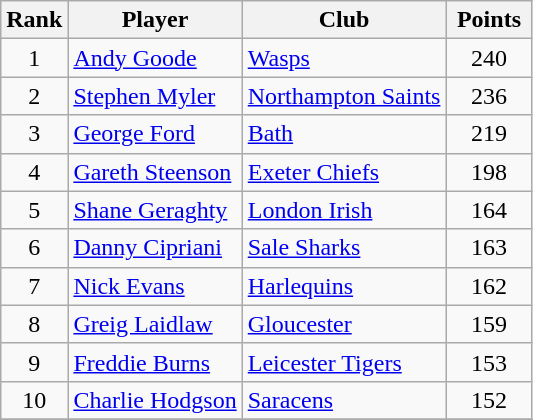<table class="wikitable" style="text-align:center">
<tr>
<th>Rank</th>
<th>Player</th>
<th>Club</th>
<th style="width:50px;">Points</th>
</tr>
<tr>
<td>1</td>
<td align=left> <a href='#'>Andy Goode</a></td>
<td align=left><a href='#'>Wasps</a></td>
<td>240</td>
</tr>
<tr>
<td>2</td>
<td align=left> <a href='#'>Stephen Myler</a></td>
<td align=left><a href='#'>Northampton Saints</a></td>
<td>236</td>
</tr>
<tr>
<td>3</td>
<td align=left> <a href='#'>George Ford</a></td>
<td align=left><a href='#'>Bath</a></td>
<td>219</td>
</tr>
<tr>
<td>4</td>
<td align=left> <a href='#'>Gareth Steenson</a></td>
<td align=left><a href='#'>Exeter Chiefs</a></td>
<td>198</td>
</tr>
<tr>
<td>5</td>
<td align=left> <a href='#'>Shane Geraghty</a></td>
<td align=left><a href='#'>London Irish</a></td>
<td>164</td>
</tr>
<tr>
<td>6</td>
<td align=left> <a href='#'>Danny Cipriani</a></td>
<td align=left><a href='#'>Sale Sharks</a></td>
<td>163</td>
</tr>
<tr>
<td>7</td>
<td align=left> <a href='#'>Nick Evans</a></td>
<td align=left><a href='#'>Harlequins</a></td>
<td>162</td>
</tr>
<tr>
<td>8</td>
<td align=left> <a href='#'>Greig Laidlaw</a></td>
<td align=left><a href='#'>Gloucester</a></td>
<td>159</td>
</tr>
<tr>
<td>9</td>
<td align=left> <a href='#'>Freddie Burns</a></td>
<td align=left><a href='#'>Leicester Tigers</a></td>
<td>153</td>
</tr>
<tr>
<td>10</td>
<td align=left> <a href='#'>Charlie Hodgson</a></td>
<td align=left><a href='#'>Saracens</a></td>
<td>152</td>
</tr>
<tr>
</tr>
</table>
